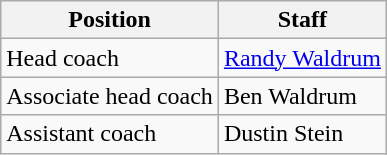<table class="wikitable">
<tr>
<th>Position</th>
<th>Staff</th>
</tr>
<tr>
<td>Head coach</td>
<td><a href='#'>Randy Waldrum</a></td>
</tr>
<tr>
<td>Associate head coach</td>
<td>Ben Waldrum</td>
</tr>
<tr>
<td>Assistant coach</td>
<td>Dustin Stein</td>
</tr>
</table>
